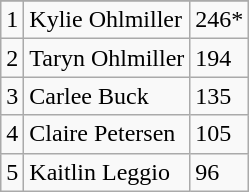<table class="wikitable">
<tr>
</tr>
<tr>
<td>1</td>
<td>Kylie Ohlmiller</td>
<td>246*</td>
</tr>
<tr>
<td>2</td>
<td>Taryn Ohlmiller</td>
<td>194</td>
</tr>
<tr>
<td>3</td>
<td>Carlee Buck</td>
<td>135</td>
</tr>
<tr>
<td>4</td>
<td>Claire Petersen</td>
<td>105</td>
</tr>
<tr>
<td>5</td>
<td>Kaitlin Leggio</td>
<td>96</td>
</tr>
</table>
